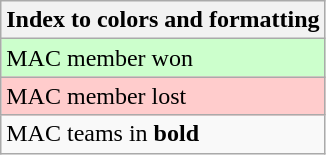<table class="wikitable">
<tr>
<th>Index to colors and formatting</th>
</tr>
<tr style="background:#cfc;">
<td>MAC member won</td>
</tr>
<tr style="background:#fcc;">
<td>MAC member lost</td>
</tr>
<tr>
<td>MAC teams in <strong>bold</strong></td>
</tr>
</table>
